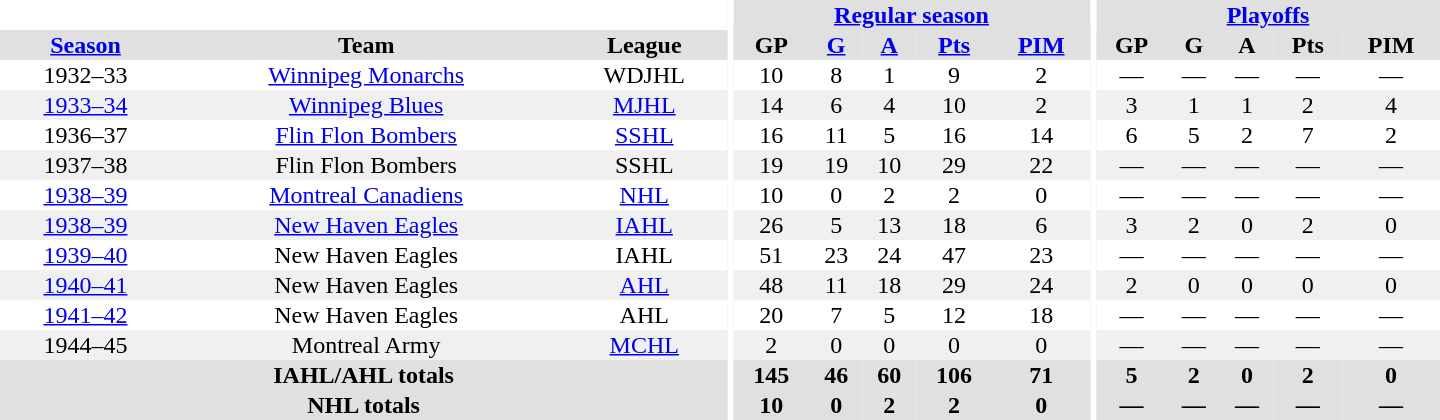<table border="0" cellpadding="1" cellspacing="0" style="text-align:center; width:60em">
<tr bgcolor="#e0e0e0">
<th colspan="3" bgcolor="#ffffff"></th>
<th rowspan="100" bgcolor="#ffffff"></th>
<th colspan="5"><a href='#'>Regular season</a></th>
<th rowspan="100" bgcolor="#ffffff"></th>
<th colspan="5"><a href='#'>Playoffs</a></th>
</tr>
<tr bgcolor="#e0e0e0">
<th><a href='#'>Season</a></th>
<th>Team</th>
<th>League</th>
<th>GP</th>
<th><a href='#'>G</a></th>
<th><a href='#'>A</a></th>
<th><a href='#'>Pts</a></th>
<th><a href='#'>PIM</a></th>
<th>GP</th>
<th>G</th>
<th>A</th>
<th>Pts</th>
<th>PIM</th>
</tr>
<tr>
<td>1932–33</td>
<td><a href='#'>Winnipeg Monarchs</a></td>
<td>WDJHL</td>
<td>10</td>
<td>8</td>
<td>1</td>
<td>9</td>
<td>2</td>
<td>—</td>
<td>—</td>
<td>—</td>
<td>—</td>
<td>—</td>
</tr>
<tr bgcolor="#f0f0f0">
<td><a href='#'>1933–34</a></td>
<td><a href='#'>Winnipeg Blues</a></td>
<td><a href='#'>MJHL</a></td>
<td>14</td>
<td>6</td>
<td>4</td>
<td>10</td>
<td>2</td>
<td>3</td>
<td>1</td>
<td>1</td>
<td>2</td>
<td>4</td>
</tr>
<tr>
<td>1936–37</td>
<td><a href='#'>Flin Flon Bombers</a></td>
<td><a href='#'>SSHL</a></td>
<td>16</td>
<td>11</td>
<td>5</td>
<td>16</td>
<td>14</td>
<td>6</td>
<td>5</td>
<td>2</td>
<td>7</td>
<td>2</td>
</tr>
<tr bgcolor="#f0f0f0">
<td>1937–38</td>
<td>Flin Flon Bombers</td>
<td>SSHL</td>
<td>19</td>
<td>19</td>
<td>10</td>
<td>29</td>
<td>22</td>
<td>—</td>
<td>—</td>
<td>—</td>
<td>—</td>
<td>—</td>
</tr>
<tr>
<td><a href='#'>1938–39</a></td>
<td><a href='#'>Montreal Canadiens</a></td>
<td><a href='#'>NHL</a></td>
<td>10</td>
<td>0</td>
<td>2</td>
<td>2</td>
<td>0</td>
<td>—</td>
<td>—</td>
<td>—</td>
<td>—</td>
<td>—</td>
</tr>
<tr bgcolor="#f0f0f0">
<td><a href='#'>1938–39</a></td>
<td><a href='#'>New Haven Eagles</a></td>
<td><a href='#'>IAHL</a></td>
<td>26</td>
<td>5</td>
<td>13</td>
<td>18</td>
<td>6</td>
<td>3</td>
<td>2</td>
<td>0</td>
<td>2</td>
<td>0</td>
</tr>
<tr>
<td><a href='#'>1939–40</a></td>
<td>New Haven Eagles</td>
<td>IAHL</td>
<td>51</td>
<td>23</td>
<td>24</td>
<td>47</td>
<td>23</td>
<td>—</td>
<td>—</td>
<td>—</td>
<td>—</td>
<td>—</td>
</tr>
<tr bgcolor="#f0f0f0">
<td><a href='#'>1940–41</a></td>
<td>New Haven Eagles</td>
<td><a href='#'>AHL</a></td>
<td>48</td>
<td>11</td>
<td>18</td>
<td>29</td>
<td>24</td>
<td>2</td>
<td>0</td>
<td>0</td>
<td>0</td>
<td>0</td>
</tr>
<tr>
<td><a href='#'>1941–42</a></td>
<td>New Haven Eagles</td>
<td>AHL</td>
<td>20</td>
<td>7</td>
<td>5</td>
<td>12</td>
<td>18</td>
<td>—</td>
<td>—</td>
<td>—</td>
<td>—</td>
<td>—</td>
</tr>
<tr bgcolor="#f0f0f0">
<td>1944–45</td>
<td>Montreal Army</td>
<td><a href='#'>MCHL</a></td>
<td>2</td>
<td>0</td>
<td>0</td>
<td>0</td>
<td>0</td>
<td>—</td>
<td>—</td>
<td>—</td>
<td>—</td>
<td>—</td>
</tr>
<tr bgcolor="#e0e0e0">
<th colspan="3">IAHL/AHL totals</th>
<th>145</th>
<th>46</th>
<th>60</th>
<th>106</th>
<th>71</th>
<th>5</th>
<th>2</th>
<th>0</th>
<th>2</th>
<th>0</th>
</tr>
<tr bgcolor="#e0e0e0">
<th colspan="3">NHL totals</th>
<th>10</th>
<th>0</th>
<th>2</th>
<th>2</th>
<th>0</th>
<th>—</th>
<th>—</th>
<th>—</th>
<th>—</th>
<th>—</th>
</tr>
</table>
